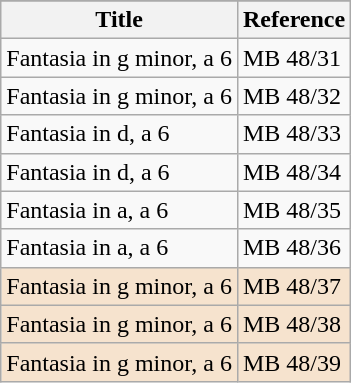<table class = "wikitable sortable">
<tr>
</tr>
<tr>
<th scope="col">Title</th>
<th scope="col">Reference</th>
</tr>
<tr>
<td>Fantasia in g minor, a 6</td>
<td>MB 48/31</td>
</tr>
<tr>
<td>Fantasia in g minor, a 6</td>
<td>MB 48/32</td>
</tr>
<tr>
<td>Fantasia in d, a 6</td>
<td>MB 48/33</td>
</tr>
<tr>
<td>Fantasia in d, a 6</td>
<td>MB 48/34</td>
</tr>
<tr>
<td>Fantasia in a, a 6</td>
<td>MB 48/35</td>
</tr>
<tr>
<td>Fantasia in a, a 6</td>
<td>MB 48/36</td>
</tr>
<tr style="background: #F6E3CE;">
<td>Fantasia in g minor, a 6</td>
<td>MB 48/37</td>
</tr>
<tr style="background: #F6E3CE;">
<td>Fantasia in g minor, a 6</td>
<td>MB 48/38</td>
</tr>
<tr style="background: #F6E3CE;">
<td>Fantasia in g minor, a 6</td>
<td>MB 48/39</td>
</tr>
</table>
